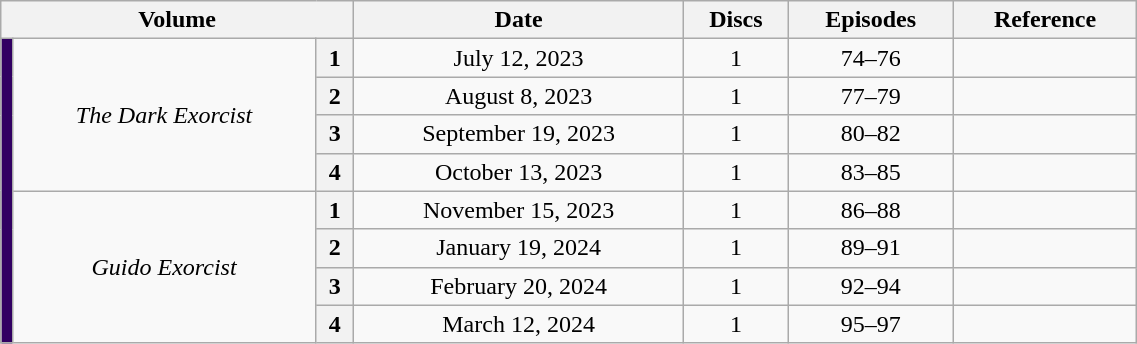<table class="wikitable" style="text-align: center; width: 60%;">
<tr>
<th colspan="3" scope="col" 175px;>Volume</th>
<th scope="col" 125px;>Date</th>
<th scope="col">Discs</th>
<th scope="col">Episodes</th>
<th scope="col">Reference</th>
</tr>
<tr>
<td rowspan="8" width="1%" style="background: #310062;"></td>
<td rowspan="4"><em>The Dark Exorcist</em></td>
<th scope="row">1</th>
<td>July 12, 2023</td>
<td>1</td>
<td>74–76</td>
<td></td>
</tr>
<tr>
<th scope="row">2</th>
<td>August 8, 2023</td>
<td>1</td>
<td>77–79</td>
<td></td>
</tr>
<tr>
<th scope="row">3</th>
<td>September 19, 2023</td>
<td>1</td>
<td>80–82</td>
<td></td>
</tr>
<tr>
<th scope="row">4</th>
<td>October 13, 2023</td>
<td>1</td>
<td>83–85</td>
<td></td>
</tr>
<tr>
<td rowspan="4"><em>Guido Exorcist</em></td>
<th scope="row">1</th>
<td>November 15, 2023</td>
<td>1</td>
<td>86–88</td>
<td></td>
</tr>
<tr>
<th scope="row">2</th>
<td>January 19, 2024</td>
<td>1</td>
<td>89–91</td>
<td></td>
</tr>
<tr>
<th scope="row">3</th>
<td>February 20, 2024</td>
<td>1</td>
<td>92–94</td>
<td></td>
</tr>
<tr>
<th scope="row">4</th>
<td>March 12, 2024</td>
<td>1</td>
<td>95–97</td>
<td></td>
</tr>
</table>
